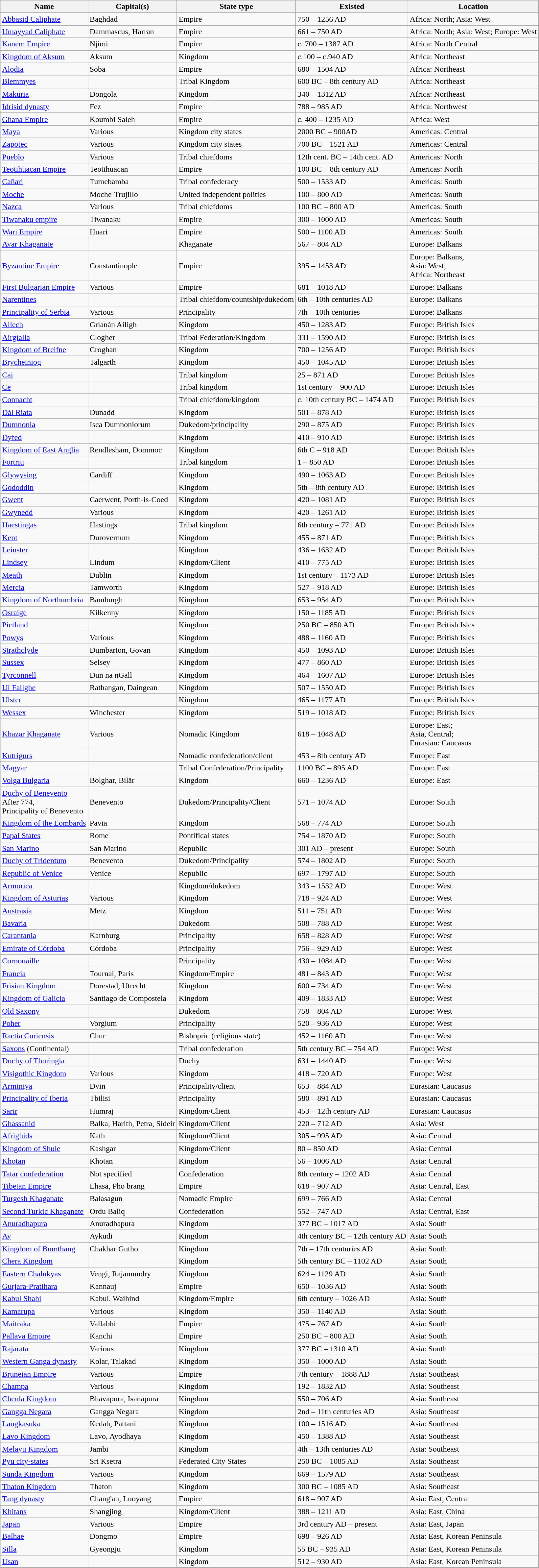<table class="wikitable sortable">
<tr>
<th>Name</th>
<th>Capital(s)</th>
<th>State type</th>
<th>Existed</th>
<th>Location</th>
</tr>
<tr>
<td><a href='#'>Abbasid Caliphate</a></td>
<td>Baghdad</td>
<td>Empire</td>
<td>750 – 1256 AD</td>
<td>Africa: North; Asia: West</td>
</tr>
<tr>
<td><a href='#'>Umayyad Caliphate</a></td>
<td>Dammascus, Harran</td>
<td>Empire</td>
<td>661 – 750 AD</td>
<td>Africa: North; Asia: West; Europe: West</td>
</tr>
<tr>
<td><a href='#'>Kanem Empire</a></td>
<td>Njimi</td>
<td>Empire</td>
<td>c. 700 – 1387 AD</td>
<td>Africa: North Central</td>
</tr>
<tr>
<td><a href='#'>Kingdom of Aksum</a></td>
<td>Aksum</td>
<td>Kingdom</td>
<td>c.100 – c.940 AD</td>
<td>Africa: Northeast</td>
</tr>
<tr>
<td><a href='#'>Alodia</a></td>
<td>Soba</td>
<td>Empire</td>
<td>680 – 1504 AD</td>
<td>Africa: Northeast</td>
</tr>
<tr>
<td><a href='#'>Blemmyes</a></td>
<td></td>
<td>Tribal Kingdom</td>
<td>600 BC – 8th century AD</td>
<td>Africa: Northeast</td>
</tr>
<tr>
<td><a href='#'>Makuria</a></td>
<td>Dongola</td>
<td>Kingdom</td>
<td>340 – 1312 AD</td>
<td>Africa: Northeast</td>
</tr>
<tr>
<td><a href='#'>Idrisid dynasty</a></td>
<td>Fez</td>
<td>Empire</td>
<td>788 – 985 AD</td>
<td>Africa: Northwest</td>
</tr>
<tr>
<td><a href='#'>Ghana Empire</a></td>
<td>Koumbi Saleh</td>
<td>Empire</td>
<td>c. 400 – 1235 AD</td>
<td>Africa: West</td>
</tr>
<tr>
<td><a href='#'>Maya</a></td>
<td>Various</td>
<td>Kingdom city states</td>
<td>2000 BC – 900AD</td>
<td>Americas: Central</td>
</tr>
<tr>
<td><a href='#'>Zapotec</a></td>
<td>Various</td>
<td>Kingdom city states</td>
<td>700 BC – 1521 AD</td>
<td>Americas: Central</td>
</tr>
<tr>
<td><a href='#'>Pueblo</a></td>
<td>Various</td>
<td>Tribal chiefdoms</td>
<td>12th cent. BC – 14th cent. AD</td>
<td>Americas: North</td>
</tr>
<tr>
<td><a href='#'>Teotihuacan Empire</a></td>
<td>Teotihuacan</td>
<td>Empire</td>
<td>100 BC – 8th century AD</td>
<td>Americas: North</td>
</tr>
<tr>
<td><a href='#'>Cañari</a></td>
<td>Tumebamba</td>
<td>Tribal confederacy</td>
<td>500 – 1533 AD</td>
<td>Americas: South</td>
</tr>
<tr>
<td><a href='#'>Moche</a></td>
<td>Moche-Trujillo</td>
<td>United independent polities</td>
<td>100 – 800 AD</td>
<td>Americas: South</td>
</tr>
<tr>
<td><a href='#'>Nazca</a></td>
<td>Various</td>
<td>Tribal chiefdoms</td>
<td>100 BC – 800 AD</td>
<td>Americas: South</td>
</tr>
<tr>
<td><a href='#'>Tiwanaku empire</a></td>
<td>Tiwanaku</td>
<td>Empire</td>
<td>300 – 1000 AD</td>
<td>Americas: South</td>
</tr>
<tr>
<td><a href='#'>Wari Empire</a></td>
<td>Huari</td>
<td>Empire</td>
<td>500 – 1100 AD</td>
<td>Americas: South</td>
</tr>
<tr>
<td><a href='#'>Avar Khaganate</a></td>
<td></td>
<td>Khaganate</td>
<td>567 – 804 AD</td>
<td>Europe: Balkans</td>
</tr>
<tr>
<td><a href='#'>Byzantine Empire</a></td>
<td>Constantinople</td>
<td>Empire</td>
<td>395 – 1453 AD</td>
<td>Europe: Balkans,<br>Asia: West;<br>Africa: Northeast</td>
</tr>
<tr>
<td><a href='#'>First Bulgarian Empire</a></td>
<td>Various</td>
<td>Empire</td>
<td>681 – 1018 AD</td>
<td>Europe: Balkans</td>
</tr>
<tr>
<td><a href='#'>Narentines</a></td>
<td></td>
<td>Tribal chiefdom/countship/dukedom</td>
<td>6th – 10th centuries AD</td>
<td>Europe: Balkans</td>
</tr>
<tr>
<td><a href='#'>Principality of Serbia</a></td>
<td>Various</td>
<td>Principality</td>
<td>7th – 10th centuries</td>
<td>Europe: Balkans</td>
</tr>
<tr>
<td><a href='#'>Ailech</a></td>
<td>Grianán Ailigh</td>
<td>Kingdom</td>
<td>450 – 1283 AD</td>
<td>Europe: British Isles</td>
</tr>
<tr>
<td><a href='#'>Airgíalla</a></td>
<td>Clogher</td>
<td>Tribal Federation/Kingdom</td>
<td>331 – 1590 AD</td>
<td>Europe: British Isles</td>
</tr>
<tr>
<td><a href='#'>Kingdom of Breifne</a></td>
<td>Croghan</td>
<td>Kingdom</td>
<td>700 – 1256 AD</td>
<td>Europe: British Isles</td>
</tr>
<tr>
<td><a href='#'>Brycheiniog</a></td>
<td>Talgarth</td>
<td>Kingdom</td>
<td>450 – 1045 AD</td>
<td>Europe: British Isles</td>
</tr>
<tr>
<td><a href='#'>Cai</a></td>
<td></td>
<td>Tribal kingdom</td>
<td>25 – 871 AD</td>
<td>Europe: British Isles</td>
</tr>
<tr>
<td><a href='#'>Ce</a></td>
<td></td>
<td>Tribal kingdom</td>
<td>1st century – 900 AD</td>
<td>Europe: British Isles</td>
</tr>
<tr>
<td><a href='#'>Connacht</a></td>
<td></td>
<td>Tribal chiefdom/kingdom</td>
<td>c. 10th century BC – 1474 AD</td>
<td>Europe: British Isles</td>
</tr>
<tr>
<td><a href='#'>Dál Riata</a></td>
<td>Dunadd</td>
<td>Kingdom</td>
<td>501 – 878 AD</td>
<td>Europe: British Isles</td>
</tr>
<tr>
<td><a href='#'>Dumnonia</a></td>
<td>Isca Dumnoniorum</td>
<td>Dukedom/principality</td>
<td>290 – 875 AD</td>
<td>Europe: British Isles</td>
</tr>
<tr>
<td><a href='#'>Dyfed</a></td>
<td></td>
<td>Kingdom</td>
<td>410 – 910 AD</td>
<td>Europe: British Isles</td>
</tr>
<tr>
<td><a href='#'>Kingdom of East Anglia</a></td>
<td>Rendlesham, Dommoc</td>
<td>Kingdom</td>
<td>6th C – 918 AD</td>
<td>Europe: British Isles</td>
</tr>
<tr>
<td><a href='#'>Fortriu</a></td>
<td></td>
<td>Tribal kingdom</td>
<td>1 – 850 AD</td>
<td>Europe: British Isles</td>
</tr>
<tr>
<td><a href='#'>Glywysing</a></td>
<td>Cardiff</td>
<td>Kingdom</td>
<td>490 – 1063 AD</td>
<td>Europe: British Isles</td>
</tr>
<tr>
<td><a href='#'>Gododdin</a></td>
<td></td>
<td>Kingdom</td>
<td>5th – 8th century AD</td>
<td>Europe: British Isles</td>
</tr>
<tr>
<td><a href='#'>Gwent</a></td>
<td>Caerwent, Porth-is-Coed</td>
<td>Kingdom</td>
<td>420 – 1081 AD</td>
<td>Europe: British Isles</td>
</tr>
<tr>
<td><a href='#'>Gwynedd</a></td>
<td>Various</td>
<td>Kingdom</td>
<td>420 – 1261 AD</td>
<td>Europe: British Isles</td>
</tr>
<tr>
<td><a href='#'>Haestingas</a></td>
<td>Hastings</td>
<td>Tribal kingdom</td>
<td>6th century – 771 AD</td>
<td>Europe: British Isles</td>
</tr>
<tr>
<td><a href='#'>Kent</a></td>
<td>Durovernum</td>
<td>Kingdom</td>
<td>455 – 871 AD</td>
<td>Europe: British Isles</td>
</tr>
<tr>
<td><a href='#'>Leinster</a></td>
<td></td>
<td>Kingdom</td>
<td>436 – 1632 AD</td>
<td>Europe: British Isles</td>
</tr>
<tr>
<td><a href='#'>Lindsey</a></td>
<td>Lindum</td>
<td>Kingdom/Client</td>
<td>410 – 775 AD</td>
<td>Europe: British Isles</td>
</tr>
<tr>
<td><a href='#'>Meath</a></td>
<td>Dublin</td>
<td>Kingdom</td>
<td>1st century – 1173 AD</td>
<td>Europe: British Isles</td>
</tr>
<tr>
<td><a href='#'>Mercia</a></td>
<td>Tamworth</td>
<td>Kingdom</td>
<td>527 – 918 AD</td>
<td>Europe: British Isles</td>
</tr>
<tr>
<td><a href='#'>Kingdom of Northumbria</a></td>
<td>Bamburgh</td>
<td>Kingdom</td>
<td>653 – 954 AD</td>
<td>Europe: British Isles</td>
</tr>
<tr>
<td><a href='#'>Osraige</a></td>
<td>Kilkenny</td>
<td>Kingdom</td>
<td>150 – 1185 AD</td>
<td>Europe: British Isles</td>
</tr>
<tr>
<td><a href='#'>Pictland</a></td>
<td></td>
<td>Kingdom</td>
<td>250 BC – 850 AD</td>
<td>Europe: British Isles</td>
</tr>
<tr>
<td><a href='#'>Powys</a></td>
<td>Various</td>
<td>Kingdom</td>
<td>488 – 1160 AD</td>
<td>Europe: British Isles</td>
</tr>
<tr>
<td><a href='#'>Strathclyde</a></td>
<td>Dumbarton, Govan</td>
<td>Kingdom</td>
<td>450 – 1093 AD</td>
<td>Europe: British Isles</td>
</tr>
<tr>
<td><a href='#'>Sussex</a></td>
<td>Selsey</td>
<td>Kingdom</td>
<td>477 – 860 AD</td>
<td>Europe: British Isles</td>
</tr>
<tr>
<td><a href='#'>Tyrconnell</a></td>
<td>Dun na nGall</td>
<td>Kingdom</td>
<td>464 – 1607 AD</td>
<td>Europe: British Isles</td>
</tr>
<tr>
<td><a href='#'>Uí Failghe</a></td>
<td>Rathangan, Daingean</td>
<td>Kingdom</td>
<td>507 – 1550 AD</td>
<td>Europe: British Isles</td>
</tr>
<tr>
<td><a href='#'>Ulster</a></td>
<td></td>
<td>Kingdom</td>
<td>465 – 1177 AD</td>
<td>Europe: British Isles</td>
</tr>
<tr>
<td><a href='#'>Wessex</a></td>
<td>Winchester</td>
<td>Kingdom</td>
<td>519 – 1018 AD</td>
<td>Europe: British Isles</td>
</tr>
<tr>
<td><a href='#'>Khazar Khaganate</a></td>
<td>Various</td>
<td>Nomadic Kingdom</td>
<td>618 – 1048 AD</td>
<td>Europe: East;<br>Asia, Central;<br>Eurasian: Caucasus</td>
</tr>
<tr>
<td><a href='#'>Kutrigurs</a></td>
<td></td>
<td>Nomadic confederation/client</td>
<td>453 – 8th century AD</td>
<td>Europe: East</td>
</tr>
<tr>
<td><a href='#'>Magyar</a></td>
<td></td>
<td>Tribal Confederation/Principality</td>
<td>1100 BC – 895 AD</td>
<td>Europe: East</td>
</tr>
<tr>
<td><a href='#'>Volga Bulgaria</a></td>
<td>Bolghar, Bilär</td>
<td>Kingdom</td>
<td>660 – 1236 AD</td>
<td>Europe: East</td>
</tr>
<tr>
<td><a href='#'>Duchy of Benevento</a><br>After 774,<br>Principality of Benevento</td>
<td>Benevento</td>
<td>Dukedom/Principality/Client</td>
<td>571 – 1074 AD</td>
<td>Europe: South</td>
</tr>
<tr>
<td><a href='#'>Kingdom of the Lombards</a></td>
<td>Pavia</td>
<td>Kingdom</td>
<td>568 – 774 AD</td>
<td>Europe: South</td>
</tr>
<tr>
<td><a href='#'>Papal States</a></td>
<td>Rome</td>
<td>Pontifical states</td>
<td>754 – 1870 AD</td>
<td>Europe: South</td>
</tr>
<tr>
<td><a href='#'>San Marino</a></td>
<td>San Marino</td>
<td>Republic</td>
<td>301 AD – present</td>
<td>Europe: South</td>
</tr>
<tr>
<td><a href='#'>Duchy of Tridentum</a></td>
<td>Benevento</td>
<td>Dukedom/Principality</td>
<td>574 – 1802 AD</td>
<td>Europe: South</td>
</tr>
<tr>
<td><a href='#'>Republic of Venice</a></td>
<td>Venice</td>
<td>Republic</td>
<td>697 – 1797 AD</td>
<td>Europe: South</td>
</tr>
<tr>
<td><a href='#'>Armorica</a></td>
<td></td>
<td>Kingdom/dukedom</td>
<td>343 – 1532 AD</td>
<td>Europe: West</td>
</tr>
<tr>
<td><a href='#'>Kingdom of Asturias</a></td>
<td>Various</td>
<td>Kingdom</td>
<td>718 – 924 AD</td>
<td>Europe: West</td>
</tr>
<tr>
<td><a href='#'>Austrasia</a></td>
<td>Metz</td>
<td>Kingdom</td>
<td>511 – 751 AD</td>
<td>Europe: West</td>
</tr>
<tr>
<td><a href='#'>Bavaria</a></td>
<td></td>
<td>Dukedom</td>
<td>508 – 788 AD</td>
<td>Europe: West</td>
</tr>
<tr>
<td><a href='#'>Carantania</a></td>
<td>Karnburg</td>
<td>Principality</td>
<td>658 – 828 AD</td>
<td>Europe: West</td>
</tr>
<tr>
<td><a href='#'>Emirate of Córdoba</a></td>
<td>Córdoba</td>
<td>Principality</td>
<td>756 – 929 AD</td>
<td>Europe: West</td>
</tr>
<tr>
<td><a href='#'>Cornouaille</a></td>
<td></td>
<td>Principality</td>
<td>430 – 1084 AD</td>
<td>Europe: West</td>
</tr>
<tr>
<td><a href='#'>Francia</a></td>
<td>Tournai, Paris</td>
<td>Kingdom/Empire</td>
<td>481 – 843 AD</td>
<td>Europe: West</td>
</tr>
<tr>
<td><a href='#'>Frisian Kingdom</a></td>
<td>Dorestad, Utrecht</td>
<td>Kingdom</td>
<td>600 – 734 AD</td>
<td>Europe: West</td>
</tr>
<tr>
<td><a href='#'>Kingdom of Galicia</a></td>
<td>Santiago de Compostela</td>
<td>Kingdom</td>
<td>409 – 1833 AD</td>
<td>Europe: West</td>
</tr>
<tr>
<td><a href='#'>Old Saxony</a></td>
<td></td>
<td>Dukedom</td>
<td>758 – 804 AD</td>
<td>Europe: West</td>
</tr>
<tr>
<td><a href='#'>Poher</a></td>
<td>Vorgium</td>
<td>Principality</td>
<td>520 – 936 AD</td>
<td>Europe: West</td>
</tr>
<tr>
<td><a href='#'>Raetia Curiensis</a></td>
<td>Chur</td>
<td>Bishopric (religious state)</td>
<td>452 – 1160 AD</td>
<td>Europe: West</td>
</tr>
<tr>
<td><a href='#'>Saxons</a> (Continental)</td>
<td></td>
<td>Tribal confederation</td>
<td>5th century BC – 754 AD</td>
<td>Europe: West</td>
</tr>
<tr>
<td><a href='#'>Duchy of Thuringia</a></td>
<td></td>
<td>Duchy</td>
<td>631 – 1440 AD</td>
<td>Europe: West</td>
</tr>
<tr>
<td><a href='#'>Visigothic Kingdom</a></td>
<td>Various</td>
<td>Kingdom</td>
<td>418 – 720 AD</td>
<td>Europe: West</td>
</tr>
<tr>
<td><a href='#'>Arminiya</a></td>
<td>Dvin</td>
<td>Principality/client</td>
<td>653 – 884 AD</td>
<td>Eurasian: Caucasus</td>
</tr>
<tr>
<td><a href='#'>Principality of Iberia</a></td>
<td>Tbilisi</td>
<td>Principality</td>
<td>580 – 891 AD</td>
<td>Eurasian: Caucasus</td>
</tr>
<tr>
<td><a href='#'>Sarir</a></td>
<td>Humraj</td>
<td>Kingdom/Client</td>
<td>453 – 12th century AD</td>
<td>Eurasian: Caucasus</td>
</tr>
<tr>
<td><a href='#'>Ghassanid</a></td>
<td>Balka, Harith, Petra, Sideir</td>
<td>Kingdom/Client</td>
<td>220 – 712 AD</td>
<td>Asia: West</td>
</tr>
<tr>
<td><a href='#'>Afrighids</a></td>
<td>Kath</td>
<td>Kingdom/Client</td>
<td>305 – 995 AD</td>
<td>Asia: Central</td>
</tr>
<tr>
<td><a href='#'>Kingdom of Shule</a></td>
<td>Kashgar</td>
<td>Kingdom/Client</td>
<td>80 – 850 AD</td>
<td>Asia: Central</td>
</tr>
<tr>
<td><a href='#'>Khotan</a></td>
<td>Khotan</td>
<td>Kingdom</td>
<td>56 – 1006 AD</td>
<td>Asia: Central</td>
</tr>
<tr>
<td><a href='#'>Tatar confederation</a></td>
<td>Not specified</td>
<td>Confederation</td>
<td>8th century – 1202 AD</td>
<td>Asia: Central</td>
</tr>
<tr>
<td><a href='#'>Tibetan Empire</a></td>
<td>Lhasa, Pho brang</td>
<td>Empire</td>
<td>618 – 907 AD</td>
<td>Asia: Central, East</td>
</tr>
<tr>
<td><a href='#'>Turgesh Khaganate</a></td>
<td>Balasagun</td>
<td>Nomadic Empire</td>
<td>699 – 766 AD</td>
<td>Asia: Central</td>
</tr>
<tr>
<td><a href='#'>Second Turkic Khaganate</a></td>
<td>Ordu Baliq</td>
<td>Confederation</td>
<td>552 – 747 AD</td>
<td>Asia: Central, East</td>
</tr>
<tr>
<td><a href='#'>Anuradhapura</a></td>
<td>Anuradhapura</td>
<td>Kingdom</td>
<td>377 BC – 1017 AD</td>
<td>Asia: South</td>
</tr>
<tr>
<td><a href='#'>Ay</a></td>
<td>Aykudi</td>
<td>Kingdom</td>
<td>4th century BC – 12th century AD</td>
<td>Asia: South</td>
</tr>
<tr>
<td><a href='#'>Kingdom of Bumthang</a></td>
<td>Chakhar Gutho</td>
<td>Kingdom</td>
<td>7th – 17th centuries AD</td>
<td>Asia: South</td>
</tr>
<tr>
<td><a href='#'>Chera Kingdom</a></td>
<td></td>
<td>Kingdom</td>
<td>5th century BC – 1102 AD</td>
<td>Asia: South</td>
</tr>
<tr>
<td><a href='#'>Eastern Chalukyas</a></td>
<td>Vengi, Rajamundry</td>
<td>Kingdom</td>
<td>624 – 1129 AD</td>
<td>Asia: South</td>
</tr>
<tr>
<td><a href='#'>Gurjara-Pratihara</a></td>
<td>Kannauj</td>
<td>Empire</td>
<td>650 – 1036 AD</td>
<td>Asia: South</td>
</tr>
<tr>
<td><a href='#'>Kabul Shahi</a></td>
<td>Kabul, Waihind</td>
<td>Kingdom/Empire</td>
<td>6th century – 1026 AD</td>
<td>Asia: South</td>
</tr>
<tr>
<td><a href='#'>Kamarupa</a></td>
<td>Various</td>
<td>Kingdom</td>
<td>350 – 1140 AD</td>
<td>Asia: South</td>
</tr>
<tr>
<td><a href='#'>Maitraka</a></td>
<td>Vallabhi</td>
<td>Empire</td>
<td>475 – 767 AD</td>
<td>Asia: South</td>
</tr>
<tr>
<td><a href='#'>Pallava Empire</a></td>
<td>Kanchi</td>
<td>Empire</td>
<td>250 BC – 800 AD</td>
<td>Asia: South</td>
</tr>
<tr>
<td><a href='#'>Rajarata</a></td>
<td>Various</td>
<td>Kingdom</td>
<td>377 BC – 1310 AD</td>
<td>Asia: South</td>
</tr>
<tr>
<td><a href='#'>Western Ganga dynasty</a></td>
<td>Kolar, Talakad</td>
<td>Kingdom</td>
<td>350 – 1000 AD</td>
<td>Asia: South</td>
</tr>
<tr>
<td><a href='#'>Bruneian Empire</a></td>
<td>Various</td>
<td>Empire</td>
<td>7th century – 1888 AD</td>
<td>Asia: Southeast</td>
</tr>
<tr>
<td><a href='#'>Champa</a></td>
<td>Various</td>
<td>Kingdom</td>
<td>192 – 1832 AD</td>
<td>Asia: Southeast</td>
</tr>
<tr>
<td><a href='#'>Chenla Kingdom</a></td>
<td>Bhavapura, Isanapura</td>
<td>Kingdom</td>
<td>550 – 706 AD</td>
<td>Asia: Southeast</td>
</tr>
<tr>
<td><a href='#'>Gangga Negara</a></td>
<td>Gangga Negara</td>
<td>Kingdom</td>
<td>2nd – 11th centuries AD</td>
<td>Asia: Southeast</td>
</tr>
<tr>
<td><a href='#'>Langkasuka</a></td>
<td>Kedah, Pattani</td>
<td>Kingdom</td>
<td>100 – 1516 AD</td>
<td>Asia: Southeast</td>
</tr>
<tr>
<td><a href='#'>Lavo Kingdom</a></td>
<td>Lavo, Ayodhaya</td>
<td>Kingdom</td>
<td>450 – 1388 AD</td>
<td>Asia: Southeast</td>
</tr>
<tr>
<td><a href='#'>Melayu Kingdom</a></td>
<td>Jambi</td>
<td>Kingdom</td>
<td>4th – 13th centuries AD</td>
<td>Asia: Southeast</td>
</tr>
<tr>
<td><a href='#'>Pyu city-states</a></td>
<td>Sri Ksetra</td>
<td>Federated City States</td>
<td>250 BC – 1085 AD</td>
<td>Asia: Southeast</td>
</tr>
<tr>
<td><a href='#'>Sunda Kingdom</a></td>
<td>Various</td>
<td>Kingdom</td>
<td>669 – 1579 AD</td>
<td>Asia: Southeast</td>
</tr>
<tr>
<td><a href='#'>Thaton Kingdom</a></td>
<td>Thaton</td>
<td>Kingdom</td>
<td>300 BC – 1085 AD</td>
<td>Asia: Southeast</td>
</tr>
<tr>
<td><a href='#'>Tang dynasty</a></td>
<td>Chang'an, Luoyang</td>
<td>Empire</td>
<td>618 – 907 AD</td>
<td>Asia: East, Central</td>
</tr>
<tr>
<td><a href='#'>Khitans</a></td>
<td>Shangjing</td>
<td>Kingdom/Client</td>
<td>388 – 1211 AD</td>
<td>Asia: East, China</td>
</tr>
<tr>
<td><a href='#'>Japan</a></td>
<td>Various</td>
<td>Empire</td>
<td>3rd century AD – present</td>
<td>Asia: East, Japan</td>
</tr>
<tr>
<td><a href='#'>Balhae</a></td>
<td>Dongmo</td>
<td>Empire</td>
<td>698 – 926 AD</td>
<td>Asia: East, Korean Peninsula</td>
</tr>
<tr>
<td><a href='#'>Silla</a></td>
<td>Gyeongju</td>
<td>Kingdom</td>
<td>55 BC – 935 AD</td>
<td>Asia: East, Korean Peninsula</td>
</tr>
<tr>
<td><a href='#'>Usan</a></td>
<td></td>
<td>Kingdom</td>
<td>512 – 930 AD</td>
<td>Asia: East, Korean Peninsula</td>
</tr>
<tr>
</tr>
</table>
